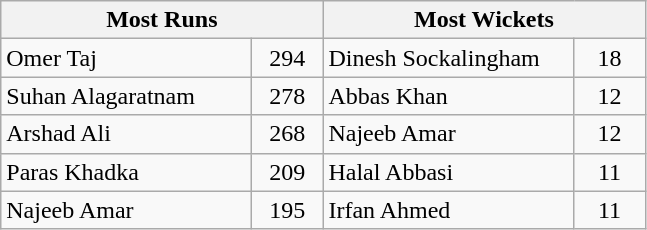<table class="wikitable">
<tr>
<th colspan=2 align="center">Most Runs</th>
<th colspan=2 align=center>Most Wickets</th>
</tr>
<tr>
<td width=160> Omer Taj</td>
<td width=40 align=center>294</td>
<td width=160> Dinesh Sockalingham</td>
<td width=40 align=center>18</td>
</tr>
<tr>
<td> Suhan Alagaratnam</td>
<td align=center>278</td>
<td> Abbas Khan</td>
<td align=center>12</td>
</tr>
<tr>
<td> Arshad Ali</td>
<td align=center>268</td>
<td> Najeeb Amar</td>
<td align=center>12</td>
</tr>
<tr>
<td> Paras Khadka</td>
<td align=center>209</td>
<td> Halal Abbasi</td>
<td align=center>11</td>
</tr>
<tr>
<td> Najeeb Amar</td>
<td align=center>195</td>
<td> Irfan Ahmed</td>
<td align=center>11</td>
</tr>
</table>
